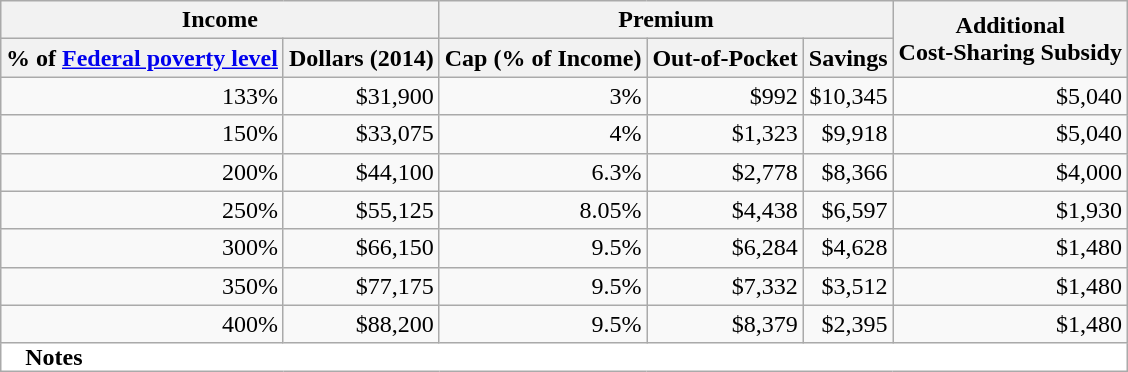<table class="wikitable" style="margin: 1em auto 1em auto;text-align:right">
<tr>
<th colspan="2">Income</th>
<th colspan="3">Premium</th>
<th rowspan="2">Additional<br>Cost-Sharing Subsidy</th>
</tr>
<tr>
<th>% of <a href='#'>Federal poverty level</a></th>
<th>Dollars (2014)</th>
<th>Cap (% of Income)</th>
<th> Out-of-Pocket</th>
<th> Savings</th>
</tr>
<tr>
<td>133%</td>
<td>$31,900</td>
<td>3%</td>
<td>$992</td>
<td>$10,345</td>
<td>$5,040</td>
</tr>
<tr>
<td>150%</td>
<td>$33,075</td>
<td>4%</td>
<td>$1,323</td>
<td>$9,918</td>
<td>$5,040</td>
</tr>
<tr>
<td>200%</td>
<td>$44,100</td>
<td>6.3%</td>
<td>$2,778</td>
<td>$8,366</td>
<td>$4,000</td>
</tr>
<tr>
<td>250%</td>
<td>$55,125</td>
<td>8.05%</td>
<td>$4,438</td>
<td>$6,597</td>
<td>$1,930</td>
</tr>
<tr>
<td>300%</td>
<td>$66,150</td>
<td>9.5%</td>
<td>$6,284</td>
<td>$4,628</td>
<td>$1,480</td>
</tr>
<tr>
<td>350%</td>
<td>$77,175</td>
<td>9.5%</td>
<td>$7,332</td>
<td>$3,512</td>
<td>$1,480</td>
</tr>
<tr>
<td>400%</td>
<td>$88,200</td>
<td>9.5%</td>
<td>$8,379</td>
<td>$2,395</td>
<td>$1,480</td>
</tr>
<tr>
<td colspan="6"  style="text-align:left; background:white; border-top:1px solid black; padding:0 1em;"><strong>Notes</strong><br></td>
</tr>
</table>
